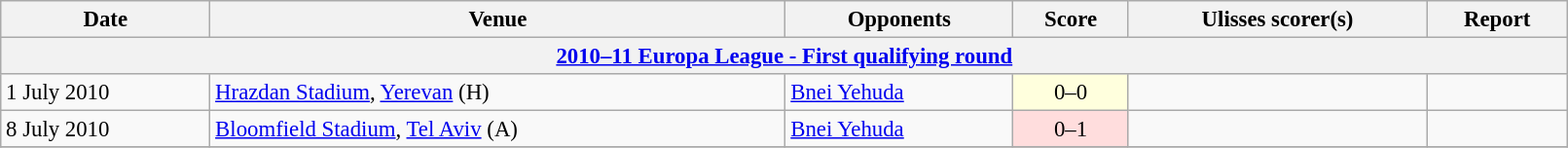<table class="wikitable" width=85%; style="text-align: left; font-size:95%;">
<tr>
<th>Date</th>
<th>Venue</th>
<th>Opponents</th>
<th>Score</th>
<th>Ulisses scorer(s)</th>
<th>Report</th>
</tr>
<tr>
<th colspan=7><a href='#'>2010–11 Europa League - First qualifying round</a></th>
</tr>
<tr>
<td>1 July 2010</td>
<td><a href='#'>Hrazdan Stadium</a>, <a href='#'>Yerevan</a> (H)</td>
<td> <a href='#'>Bnei Yehuda</a></td>
<td align=center bgcolor=ffffdd>0–0</td>
<td></td>
<td></td>
</tr>
<tr>
<td>8 July 2010</td>
<td><a href='#'>Bloomfield Stadium</a>, <a href='#'>Tel Aviv</a> (A)</td>
<td> <a href='#'>Bnei Yehuda</a></td>
<td align=center bgcolor=ffdddd>0–1</td>
<td></td>
<td></td>
</tr>
<tr>
</tr>
</table>
